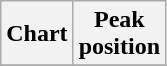<table class="wikitable plainrowheaders">
<tr>
<th>Chart</th>
<th>Peak<br>position</th>
</tr>
<tr>
</tr>
</table>
